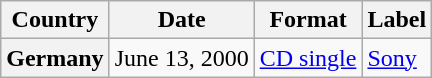<table class="wikitable plainrowheaders">
<tr>
<th scope="col">Country</th>
<th scope="col">Date</th>
<th scope="col">Format</th>
<th scope="col">Label</th>
</tr>
<tr>
<th scope="row">Germany</th>
<td>June 13, 2000</td>
<td><a href='#'>CD single</a></td>
<td><a href='#'>Sony</a></td>
</tr>
</table>
